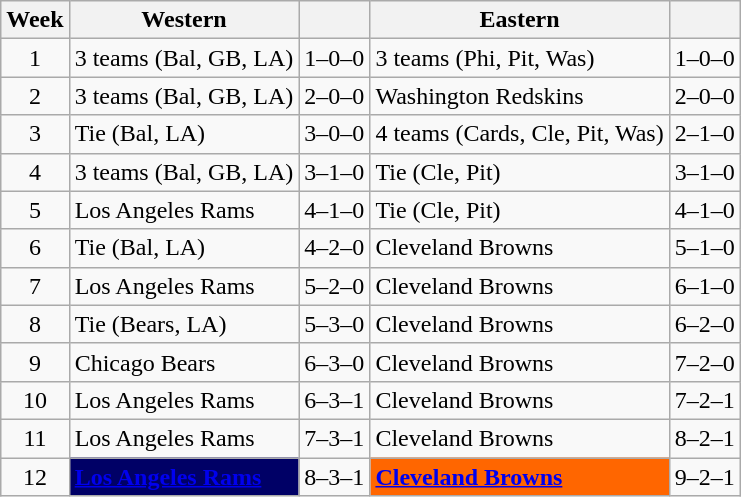<table class="wikitable">
<tr>
<th>Week</th>
<th>Western</th>
<th></th>
<th>Eastern</th>
<th></th>
</tr>
<tr>
<td align=center>1</td>
<td>3 teams (Bal, GB, LA)</td>
<td>1–0–0</td>
<td>3 teams (Phi, Pit, Was)</td>
<td>1–0–0</td>
</tr>
<tr>
<td align=center>2</td>
<td>3 teams (Bal, GB, LA)</td>
<td>2–0–0</td>
<td>Washington Redskins</td>
<td>2–0–0</td>
</tr>
<tr>
<td align=center>3</td>
<td>Tie (Bal, LA)</td>
<td>3–0–0</td>
<td>4 teams (Cards, Cle, Pit, Was)</td>
<td>2–1–0</td>
</tr>
<tr>
<td align=center>4</td>
<td>3 teams (Bal, GB, LA)</td>
<td>3–1–0</td>
<td>Tie (Cle, Pit)</td>
<td>3–1–0</td>
</tr>
<tr>
<td align=center>5</td>
<td>Los Angeles Rams</td>
<td>4–1–0</td>
<td>Tie (Cle, Pit)</td>
<td>4–1–0</td>
</tr>
<tr>
<td align=center>6</td>
<td>Tie (Bal, LA)</td>
<td>4–2–0</td>
<td>Cleveland Browns</td>
<td>5–1–0</td>
</tr>
<tr>
<td align=center>7</td>
<td>Los Angeles Rams</td>
<td>5–2–0</td>
<td>Cleveland Browns</td>
<td>6–1–0</td>
</tr>
<tr>
<td align=center>8</td>
<td>Tie (Bears, LA)</td>
<td>5–3–0</td>
<td>Cleveland Browns</td>
<td>6–2–0</td>
</tr>
<tr>
<td align=center>9</td>
<td>Chicago Bears</td>
<td>6–3–0</td>
<td>Cleveland Browns</td>
<td>7–2–0</td>
</tr>
<tr>
<td align=center>10</td>
<td>Los Angeles Rams</td>
<td>6–3–1</td>
<td>Cleveland Browns</td>
<td>7–2–1</td>
</tr>
<tr>
<td align=center>11</td>
<td>Los Angeles Rams</td>
<td>7–3–1</td>
<td>Cleveland Browns</td>
<td>8–2–1</td>
</tr>
<tr>
<td align=center>12</td>
<td bgcolor="#000066"><strong><a href='#'><span>Los Angeles Rams</span></a></strong></td>
<td>8–3–1</td>
<td bgcolor="#FF6600"><strong><a href='#'><span>Cleveland Browns</span></a></strong></td>
<td>9–2–1</td>
</tr>
</table>
